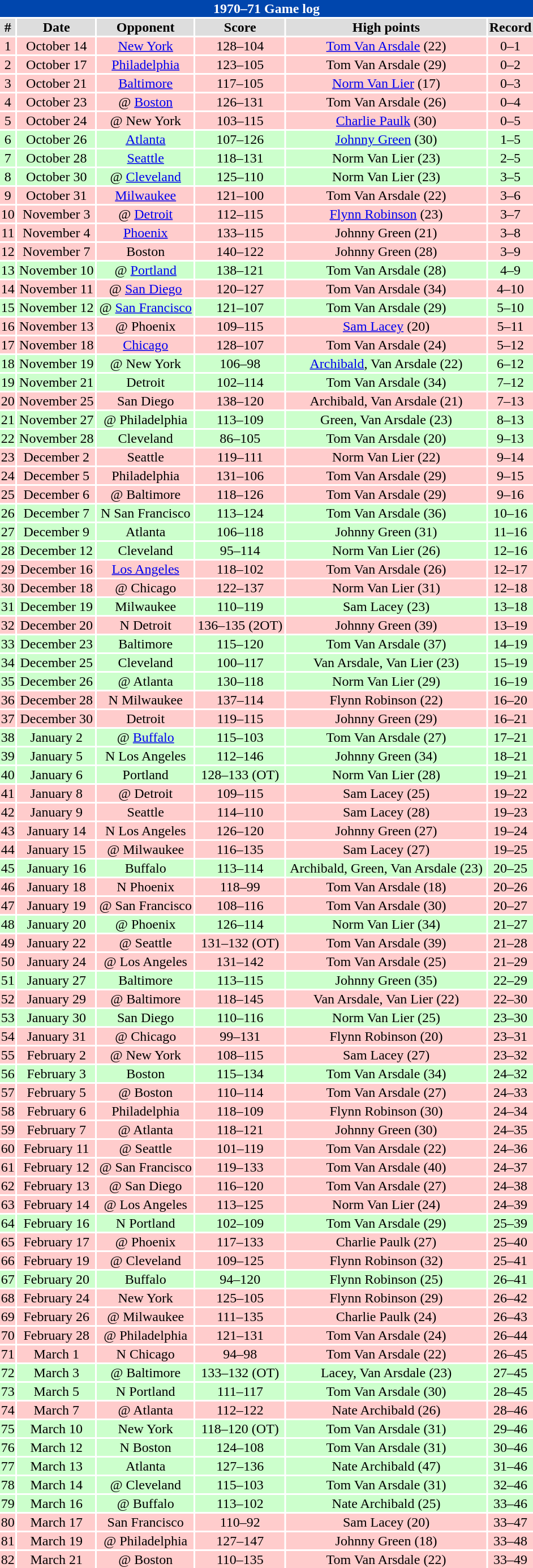<table class="toccolours collapsible" width=50% style="clear:both; margin:1.5em auto; text-align:center">
<tr>
<th colspan=11 style="background:#0046AD; color:white;">1970–71 Game log</th>
</tr>
<tr align="center" bgcolor="#dddddd">
<td><strong>#</strong></td>
<td><strong>Date</strong></td>
<td><strong>Opponent</strong></td>
<td><strong>Score</strong></td>
<td><strong>High points</strong></td>
<td><strong>Record</strong></td>
</tr>
<tr align="center" bgcolor="ffcccc">
<td>1</td>
<td>October 14</td>
<td><a href='#'>New York</a></td>
<td>128–104</td>
<td><a href='#'>Tom Van Arsdale</a> (22)</td>
<td>0–1</td>
</tr>
<tr align="center" bgcolor="ffcccc">
<td>2</td>
<td>October 17</td>
<td><a href='#'>Philadelphia</a></td>
<td>123–105</td>
<td>Tom Van Arsdale (29)</td>
<td>0–2</td>
</tr>
<tr align="center" bgcolor="ffcccc">
<td>3</td>
<td>October 21</td>
<td><a href='#'>Baltimore</a></td>
<td>117–105</td>
<td><a href='#'>Norm Van Lier</a> (17)</td>
<td>0–3</td>
</tr>
<tr align="center" bgcolor="ffcccc">
<td>4</td>
<td>October 23</td>
<td>@ <a href='#'>Boston</a></td>
<td>126–131</td>
<td>Tom Van Arsdale (26)</td>
<td>0–4</td>
</tr>
<tr align="center" bgcolor="ffcccc">
<td>5</td>
<td>October 24</td>
<td>@ New York</td>
<td>103–115</td>
<td><a href='#'>Charlie Paulk</a> (30)</td>
<td>0–5</td>
</tr>
<tr align="center" bgcolor="ccffcc">
<td>6</td>
<td>October 26</td>
<td><a href='#'>Atlanta</a></td>
<td>107–126</td>
<td><a href='#'>Johnny Green</a> (30)</td>
<td>1–5</td>
</tr>
<tr align="center" bgcolor="ccffcc">
<td>7</td>
<td>October 28</td>
<td><a href='#'>Seattle</a></td>
<td>118–131</td>
<td>Norm Van Lier (23)</td>
<td>2–5</td>
</tr>
<tr align="center" bgcolor="ccffcc">
<td>8</td>
<td>October 30</td>
<td>@ <a href='#'>Cleveland</a></td>
<td>125–110</td>
<td>Norm Van Lier (23)</td>
<td>3–5</td>
</tr>
<tr align="center" bgcolor="ffcccc">
<td>9</td>
<td>October 31</td>
<td><a href='#'>Milwaukee</a></td>
<td>121–100</td>
<td>Tom Van Arsdale (22)</td>
<td>3–6</td>
</tr>
<tr align="center" bgcolor="ffcccc">
<td>10</td>
<td>November 3</td>
<td>@ <a href='#'>Detroit</a></td>
<td>112–115</td>
<td><a href='#'>Flynn Robinson</a> (23)</td>
<td>3–7</td>
</tr>
<tr align="center" bgcolor="ffcccc">
<td>11</td>
<td>November 4</td>
<td><a href='#'>Phoenix</a></td>
<td>133–115</td>
<td>Johnny Green (21)</td>
<td>3–8</td>
</tr>
<tr align="center" bgcolor="ffcccc">
<td>12</td>
<td>November 7</td>
<td>Boston</td>
<td>140–122</td>
<td>Johnny Green (28)</td>
<td>3–9</td>
</tr>
<tr align="center" bgcolor="ccffcc">
<td>13</td>
<td>November 10</td>
<td>@ <a href='#'>Portland</a></td>
<td>138–121</td>
<td>Tom Van Arsdale (28)</td>
<td>4–9</td>
</tr>
<tr align="center" bgcolor="ffcccc">
<td>14</td>
<td>November 11</td>
<td>@ <a href='#'>San Diego</a></td>
<td>120–127</td>
<td>Tom Van Arsdale (34)</td>
<td>4–10</td>
</tr>
<tr align="center" bgcolor="ccffcc">
<td>15</td>
<td>November 12</td>
<td>@ <a href='#'>San Francisco</a></td>
<td>121–107</td>
<td>Tom Van Arsdale (29)</td>
<td>5–10</td>
</tr>
<tr align="center" bgcolor="ffcccc">
<td>16</td>
<td>November 13</td>
<td>@ Phoenix</td>
<td>109–115</td>
<td><a href='#'>Sam Lacey</a> (20)</td>
<td>5–11</td>
</tr>
<tr align="center" bgcolor="ffcccc">
<td>17</td>
<td>November 18</td>
<td><a href='#'>Chicago</a></td>
<td>128–107</td>
<td>Tom Van Arsdale (24)</td>
<td>5–12</td>
</tr>
<tr align="center" bgcolor="ccffcc">
<td>18</td>
<td>November 19</td>
<td>@ New York</td>
<td>106–98</td>
<td><a href='#'>Archibald</a>, Van Arsdale (22)</td>
<td>6–12</td>
</tr>
<tr align="center" bgcolor="ccffcc">
<td>19</td>
<td>November 21</td>
<td>Detroit</td>
<td>102–114</td>
<td>Tom Van Arsdale (34)</td>
<td>7–12</td>
</tr>
<tr align="center" bgcolor="ffcccc">
<td>20</td>
<td>November 25</td>
<td>San Diego</td>
<td>138–120</td>
<td>Archibald, Van Arsdale (21)</td>
<td>7–13</td>
</tr>
<tr align="center" bgcolor="ccffcc">
<td>21</td>
<td>November 27</td>
<td>@ Philadelphia</td>
<td>113–109</td>
<td>Green, Van Arsdale (23)</td>
<td>8–13</td>
</tr>
<tr align="center" bgcolor="ccffcc">
<td>22</td>
<td>November 28</td>
<td>Cleveland</td>
<td>86–105</td>
<td>Tom Van Arsdale (20)</td>
<td>9–13</td>
</tr>
<tr align="center" bgcolor="ffcccc">
<td>23</td>
<td>December 2</td>
<td>Seattle</td>
<td>119–111</td>
<td>Norm Van Lier (22)</td>
<td>9–14</td>
</tr>
<tr align="center" bgcolor="ffcccc">
<td>24</td>
<td>December 5</td>
<td>Philadelphia</td>
<td>131–106</td>
<td>Tom Van Arsdale (29)</td>
<td>9–15</td>
</tr>
<tr align="center" bgcolor="ffcccc">
<td>25</td>
<td>December 6</td>
<td>@ Baltimore</td>
<td>118–126</td>
<td>Tom Van Arsdale (29)</td>
<td>9–16</td>
</tr>
<tr align="center" bgcolor="ccffcc">
<td>26</td>
<td>December 7</td>
<td>N San Francisco</td>
<td>113–124</td>
<td>Tom Van Arsdale (36)</td>
<td>10–16</td>
</tr>
<tr align="center" bgcolor="ccffcc">
<td>27</td>
<td>December 9</td>
<td>Atlanta</td>
<td>106–118</td>
<td>Johnny Green (31)</td>
<td>11–16</td>
</tr>
<tr align="center" bgcolor="ccffcc">
<td>28</td>
<td>December 12</td>
<td>Cleveland</td>
<td>95–114</td>
<td>Norm Van Lier (26)</td>
<td>12–16</td>
</tr>
<tr align="center" bgcolor="ffcccc">
<td>29</td>
<td>December 16</td>
<td><a href='#'>Los Angeles</a></td>
<td>118–102</td>
<td>Tom Van Arsdale (26)</td>
<td>12–17</td>
</tr>
<tr align="center" bgcolor="ffcccc">
<td>30</td>
<td>December 18</td>
<td>@ Chicago</td>
<td>122–137</td>
<td>Norm Van Lier (31)</td>
<td>12–18</td>
</tr>
<tr align="center" bgcolor="ccffcc">
<td>31</td>
<td>December 19</td>
<td>Milwaukee</td>
<td>110–119</td>
<td>Sam Lacey (23)</td>
<td>13–18</td>
</tr>
<tr align="center" bgcolor="ffcccc">
<td>32</td>
<td>December 20</td>
<td>N Detroit</td>
<td>136–135 (2OT)</td>
<td>Johnny Green (39)</td>
<td>13–19</td>
</tr>
<tr align="center" bgcolor="ccffcc">
<td>33</td>
<td>December 23</td>
<td>Baltimore</td>
<td>115–120</td>
<td>Tom Van Arsdale (37)</td>
<td>14–19</td>
</tr>
<tr align="center" bgcolor="ccffcc">
<td>34</td>
<td>December 25</td>
<td>Cleveland</td>
<td>100–117</td>
<td>Van Arsdale, Van Lier (23)</td>
<td>15–19</td>
</tr>
<tr align="center" bgcolor="ccffcc">
<td>35</td>
<td>December 26</td>
<td>@ Atlanta</td>
<td>130–118</td>
<td>Norm Van Lier (29)</td>
<td>16–19</td>
</tr>
<tr align="center" bgcolor="ffcccc">
<td>36</td>
<td>December 28</td>
<td>N Milwaukee</td>
<td>137–114</td>
<td>Flynn Robinson (22)</td>
<td>16–20</td>
</tr>
<tr align="center" bgcolor="ffcccc">
<td>37</td>
<td>December 30</td>
<td>Detroit</td>
<td>119–115</td>
<td>Johnny Green (29)</td>
<td>16–21</td>
</tr>
<tr align="center" bgcolor="ccffcc">
<td>38</td>
<td>January 2</td>
<td>@ <a href='#'>Buffalo</a></td>
<td>115–103</td>
<td>Tom Van Arsdale (27)</td>
<td>17–21</td>
</tr>
<tr align="center" bgcolor="ccffcc">
<td>39</td>
<td>January 5</td>
<td>N Los Angeles</td>
<td>112–146</td>
<td>Johnny Green (34)</td>
<td>18–21</td>
</tr>
<tr align="center" bgcolor="ccffcc">
<td>40</td>
<td>January 6</td>
<td>Portland</td>
<td>128–133 (OT)</td>
<td>Norm Van Lier (28)</td>
<td>19–21</td>
</tr>
<tr align="center" bgcolor="ffcccc">
<td>41</td>
<td>January 8</td>
<td>@ Detroit</td>
<td>109–115</td>
<td>Sam Lacey (25)</td>
<td>19–22</td>
</tr>
<tr align="center" bgcolor="ffcccc">
<td>42</td>
<td>January 9</td>
<td>Seattle</td>
<td>114–110</td>
<td>Sam Lacey (28)</td>
<td>19–23</td>
</tr>
<tr align="center" bgcolor="ffcccc">
<td>43</td>
<td>January 14</td>
<td>N Los Angeles</td>
<td>126–120</td>
<td>Johnny Green (27)</td>
<td>19–24</td>
</tr>
<tr align="center" bgcolor="ffcccc">
<td>44</td>
<td>January 15</td>
<td>@ Milwaukee</td>
<td>116–135</td>
<td>Sam Lacey (27)</td>
<td>19–25</td>
</tr>
<tr align="center" bgcolor="ccffcc">
<td>45</td>
<td>January 16</td>
<td>Buffalo</td>
<td>113–114</td>
<td>Archibald, Green, Van Arsdale (23)</td>
<td>20–25</td>
</tr>
<tr align="center" bgcolor="ffcccc">
<td>46</td>
<td>January 18</td>
<td>N Phoenix</td>
<td>118–99</td>
<td>Tom Van Arsdale (18)</td>
<td>20–26</td>
</tr>
<tr align="center" bgcolor="ffcccc">
<td>47</td>
<td>January 19</td>
<td>@ San Francisco</td>
<td>108–116</td>
<td>Tom Van Arsdale (30)</td>
<td>20–27</td>
</tr>
<tr align="center" bgcolor="ccffcc">
<td>48</td>
<td>January 20</td>
<td>@ Phoenix</td>
<td>126–114</td>
<td>Norm Van Lier (34)</td>
<td>21–27</td>
</tr>
<tr align="center" bgcolor="ffcccc">
<td>49</td>
<td>January 22</td>
<td>@ Seattle</td>
<td>131–132 (OT)</td>
<td>Tom Van Arsdale (39)</td>
<td>21–28</td>
</tr>
<tr align="center" bgcolor="ffcccc">
<td>50</td>
<td>January 24</td>
<td>@ Los Angeles</td>
<td>131–142</td>
<td>Tom Van Arsdale (25)</td>
<td>21–29</td>
</tr>
<tr align="center" bgcolor="ccffcc">
<td>51</td>
<td>January 27</td>
<td>Baltimore</td>
<td>113–115</td>
<td>Johnny Green (35)</td>
<td>22–29</td>
</tr>
<tr align="center" bgcolor="ffcccc">
<td>52</td>
<td>January 29</td>
<td>@ Baltimore</td>
<td>118–145</td>
<td>Van Arsdale, Van Lier (22)</td>
<td>22–30</td>
</tr>
<tr align="center" bgcolor="ccffcc">
<td>53</td>
<td>January 30</td>
<td>San Diego</td>
<td>110–116</td>
<td>Norm Van Lier (25)</td>
<td>23–30</td>
</tr>
<tr align="center" bgcolor="ffcccc">
<td>54</td>
<td>January 31</td>
<td>@ Chicago</td>
<td>99–131</td>
<td>Flynn Robinson (20)</td>
<td>23–31</td>
</tr>
<tr align="center" bgcolor="ffcccc">
<td>55</td>
<td>February 2</td>
<td>@ New York</td>
<td>108–115</td>
<td>Sam Lacey (27)</td>
<td>23–32</td>
</tr>
<tr align="center" bgcolor="ccffcc">
<td>56</td>
<td>February 3</td>
<td>Boston</td>
<td>115–134</td>
<td>Tom Van Arsdale (34)</td>
<td>24–32</td>
</tr>
<tr align="center" bgcolor="ffcccc">
<td>57</td>
<td>February 5</td>
<td>@ Boston</td>
<td>110–114</td>
<td>Tom Van Arsdale (27)</td>
<td>24–33</td>
</tr>
<tr align="center" bgcolor="ffcccc">
<td>58</td>
<td>February 6</td>
<td>Philadelphia</td>
<td>118–109</td>
<td>Flynn Robinson (30)</td>
<td>24–34</td>
</tr>
<tr align="center" bgcolor="ffcccc">
<td>59</td>
<td>February 7</td>
<td>@ Atlanta</td>
<td>118–121</td>
<td>Johnny Green (30)</td>
<td>24–35</td>
</tr>
<tr align="center" bgcolor="ffcccc">
<td>60</td>
<td>February 11</td>
<td>@ Seattle</td>
<td>101–119</td>
<td>Tom Van Arsdale (22)</td>
<td>24–36</td>
</tr>
<tr align="center" bgcolor="ffcccc">
<td>61</td>
<td>February 12</td>
<td>@ San Francisco</td>
<td>119–133</td>
<td>Tom Van Arsdale (40)</td>
<td>24–37</td>
</tr>
<tr align="center" bgcolor="ffcccc">
<td>62</td>
<td>February 13</td>
<td>@ San Diego</td>
<td>116–120</td>
<td>Tom Van Arsdale (27)</td>
<td>24–38</td>
</tr>
<tr align="center" bgcolor="ffcccc">
<td>63</td>
<td>February 14</td>
<td>@ Los Angeles</td>
<td>113–125</td>
<td>Norm Van Lier (24)</td>
<td>24–39</td>
</tr>
<tr align="center" bgcolor="ccffcc">
<td>64</td>
<td>February 16</td>
<td>N Portland</td>
<td>102–109</td>
<td>Tom Van Arsdale (29)</td>
<td>25–39</td>
</tr>
<tr align="center" bgcolor="ffcccc">
<td>65</td>
<td>February 17</td>
<td>@ Phoenix</td>
<td>117–133</td>
<td>Charlie Paulk (27)</td>
<td>25–40</td>
</tr>
<tr align="center" bgcolor="ffcccc">
<td>66</td>
<td>February 19</td>
<td>@ Cleveland</td>
<td>109–125</td>
<td>Flynn Robinson (32)</td>
<td>25–41</td>
</tr>
<tr align="center" bgcolor="ccffcc">
<td>67</td>
<td>February 20</td>
<td>Buffalo</td>
<td>94–120</td>
<td>Flynn Robinson (25)</td>
<td>26–41</td>
</tr>
<tr align="center" bgcolor="ffcccc">
<td>68</td>
<td>February 24</td>
<td>New York</td>
<td>125–105</td>
<td>Flynn Robinson (29)</td>
<td>26–42</td>
</tr>
<tr align="center" bgcolor="ffcccc">
<td>69</td>
<td>February 26</td>
<td>@ Milwaukee</td>
<td>111–135</td>
<td>Charlie Paulk (24)</td>
<td>26–43</td>
</tr>
<tr align="center" bgcolor="ffcccc">
<td>70</td>
<td>February 28</td>
<td>@ Philadelphia</td>
<td>121–131</td>
<td>Tom Van Arsdale (24)</td>
<td>26–44</td>
</tr>
<tr align="center" bgcolor="ffcccc">
<td>71</td>
<td>March 1</td>
<td>N Chicago</td>
<td>94–98</td>
<td>Tom Van Arsdale (22)</td>
<td>26–45</td>
</tr>
<tr align="center" bgcolor="ccffcc">
<td>72</td>
<td>March 3</td>
<td>@ Baltimore</td>
<td>133–132 (OT)</td>
<td>Lacey, Van Arsdale (23)</td>
<td>27–45</td>
</tr>
<tr align="center" bgcolor="ccffcc">
<td>73</td>
<td>March 5</td>
<td>N Portland</td>
<td>111–117</td>
<td>Tom Van Arsdale (30)</td>
<td>28–45</td>
</tr>
<tr align="center" bgcolor="ffcccc">
<td>74</td>
<td>March 7</td>
<td>@ Atlanta</td>
<td>112–122</td>
<td>Nate Archibald (26)</td>
<td>28–46</td>
</tr>
<tr align="center" bgcolor="ccffcc">
<td>75</td>
<td>March 10</td>
<td>New York</td>
<td>118–120 (OT)</td>
<td>Tom Van Arsdale (31)</td>
<td>29–46</td>
</tr>
<tr align="center" bgcolor="ccffcc">
<td>76</td>
<td>March 12</td>
<td>N Boston</td>
<td>124–108</td>
<td>Tom Van Arsdale (31)</td>
<td>30–46</td>
</tr>
<tr align="center" bgcolor="ccffcc">
<td>77</td>
<td>March 13</td>
<td>Atlanta</td>
<td>127–136</td>
<td>Nate Archibald (47)</td>
<td>31–46</td>
</tr>
<tr align="center" bgcolor="ccffcc">
<td>78</td>
<td>March 14</td>
<td>@ Cleveland</td>
<td>115–103</td>
<td>Tom Van Arsdale (31)</td>
<td>32–46</td>
</tr>
<tr align="center" bgcolor="ccffcc">
<td>79</td>
<td>March 16</td>
<td>@ Buffalo</td>
<td>113–102</td>
<td>Nate Archibald (25)</td>
<td>33–46</td>
</tr>
<tr align="center" bgcolor="ffcccc">
<td>80</td>
<td>March 17</td>
<td>San Francisco</td>
<td>110–92</td>
<td>Sam Lacey (20)</td>
<td>33–47</td>
</tr>
<tr align="center" bgcolor="ffcccc">
<td>81</td>
<td>March 19</td>
<td>@ Philadelphia</td>
<td>127–147</td>
<td>Johnny Green (18)</td>
<td>33–48</td>
</tr>
<tr align="center" bgcolor="ffcccc">
<td>82</td>
<td>March 21</td>
<td>@ Boston</td>
<td>110–135</td>
<td>Tom Van Arsdale (22)</td>
<td>33–49</td>
</tr>
</table>
